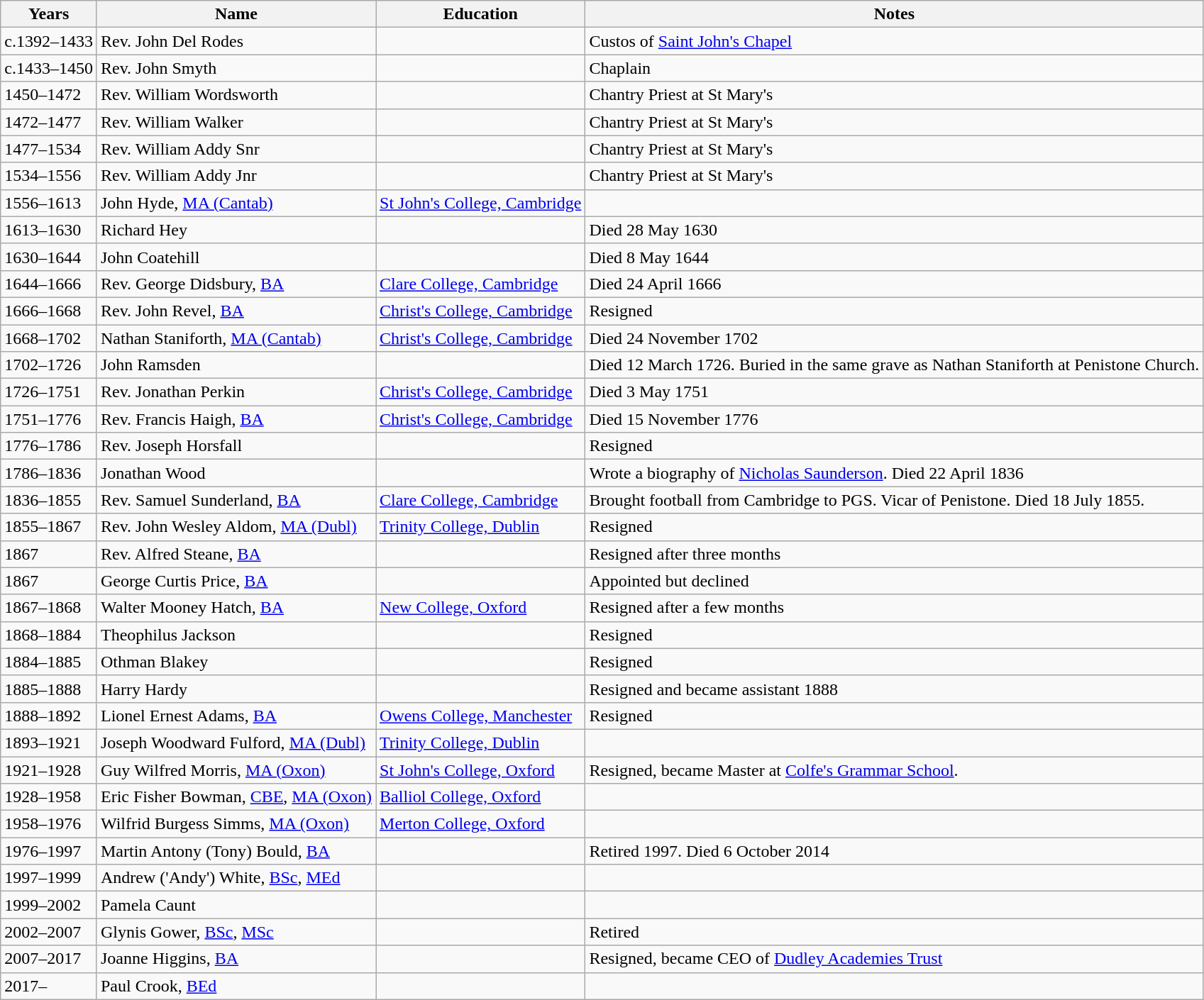<table class="wikitable">
<tr>
<th>Years</th>
<th>Name</th>
<th>Education</th>
<th>Notes</th>
</tr>
<tr>
<td>c.1392–1433</td>
<td>Rev. John Del Rodes</td>
<td></td>
<td>Custos of <a href='#'>Saint John's Chapel</a></td>
</tr>
<tr>
<td>c.1433–1450</td>
<td>Rev. John Smyth</td>
<td></td>
<td>Chaplain</td>
</tr>
<tr>
<td>1450–1472</td>
<td>Rev. William Wordsworth</td>
<td></td>
<td>Chantry Priest at St Mary's</td>
</tr>
<tr>
<td>1472–1477</td>
<td>Rev. William Walker</td>
<td></td>
<td>Chantry Priest at St Mary's</td>
</tr>
<tr>
<td>1477–1534</td>
<td>Rev. William Addy Snr</td>
<td></td>
<td>Chantry Priest at St Mary's</td>
</tr>
<tr>
<td>1534–1556</td>
<td>Rev. William Addy Jnr</td>
<td></td>
<td>Chantry Priest at St Mary's</td>
</tr>
<tr>
<td>1556–1613</td>
<td>John Hyde, <a href='#'>MA (Cantab)</a></td>
<td><a href='#'>St John's College, Cambridge</a></td>
<td></td>
</tr>
<tr>
<td>1613–1630</td>
<td>Richard Hey</td>
<td></td>
<td>Died 28 May 1630</td>
</tr>
<tr>
<td>1630–1644</td>
<td>John Coatehill</td>
<td></td>
<td>Died 8 May 1644</td>
</tr>
<tr>
<td>1644–1666</td>
<td>Rev. George Didsbury, <a href='#'>BA</a></td>
<td><a href='#'>Clare College, Cambridge</a></td>
<td>Died 24 April 1666</td>
</tr>
<tr>
<td>1666–1668</td>
<td>Rev. John Revel, <a href='#'>BA</a></td>
<td><a href='#'>Christ's College, Cambridge</a></td>
<td>Resigned</td>
</tr>
<tr>
<td>1668–1702</td>
<td>Nathan Staniforth, <a href='#'>MA (Cantab)</a></td>
<td><a href='#'>Christ's College, Cambridge</a></td>
<td>Died 24 November 1702</td>
</tr>
<tr>
<td>1702–1726</td>
<td>John Ramsden</td>
<td></td>
<td>Died 12 March 1726. Buried in the same grave as Nathan Staniforth at Penistone Church.</td>
</tr>
<tr>
<td>1726–1751</td>
<td>Rev. Jonathan Perkin</td>
<td><a href='#'>Christ's College, Cambridge</a></td>
<td>Died 3 May 1751</td>
</tr>
<tr>
<td>1751–1776</td>
<td>Rev. Francis Haigh, <a href='#'>BA</a></td>
<td><a href='#'>Christ's College, Cambridge</a></td>
<td>Died 15 November 1776</td>
</tr>
<tr>
<td>1776–1786</td>
<td>Rev. Joseph Horsfall</td>
<td></td>
<td>Resigned</td>
</tr>
<tr>
<td>1786–1836</td>
<td>Jonathan Wood</td>
<td></td>
<td>Wrote a biography of <a href='#'>Nicholas Saunderson</a>. Died 22 April 1836</td>
</tr>
<tr>
<td>1836–1855</td>
<td>Rev. Samuel Sunderland, <a href='#'>BA</a></td>
<td><a href='#'>Clare College, Cambridge</a></td>
<td>Brought football from Cambridge to PGS.   Vicar of Penistone. Died 18 July 1855.</td>
</tr>
<tr>
<td>1855–1867</td>
<td>Rev. John Wesley Aldom, <a href='#'>MA (Dubl)</a></td>
<td><a href='#'>Trinity College, Dublin</a></td>
<td>Resigned</td>
</tr>
<tr>
<td>1867</td>
<td>Rev. Alfred Steane, <a href='#'>BA</a></td>
<td></td>
<td>Resigned after three months</td>
</tr>
<tr>
<td>1867</td>
<td>George Curtis Price, <a href='#'>BA</a></td>
<td></td>
<td>Appointed but declined</td>
</tr>
<tr>
<td>1867–1868</td>
<td>Walter Mooney Hatch, <a href='#'>BA</a></td>
<td><a href='#'>New College, Oxford</a></td>
<td>Resigned after a few months</td>
</tr>
<tr>
<td>1868–1884</td>
<td>Theophilus Jackson</td>
<td></td>
<td>Resigned</td>
</tr>
<tr>
<td>1884–1885</td>
<td>Othman Blakey</td>
<td></td>
<td>Resigned</td>
</tr>
<tr>
<td>1885–1888</td>
<td>Harry Hardy</td>
<td></td>
<td>Resigned and became assistant 1888</td>
</tr>
<tr>
<td>1888–1892</td>
<td>Lionel Ernest Adams, <a href='#'>BA</a></td>
<td><a href='#'>Owens College, Manchester</a></td>
<td>Resigned</td>
</tr>
<tr>
<td>1893–1921</td>
<td>Joseph Woodward Fulford, <a href='#'>MA (Dubl)</a></td>
<td><a href='#'>Trinity College, Dublin</a></td>
<td></td>
</tr>
<tr>
<td>1921–1928</td>
<td>Guy Wilfred Morris, <a href='#'>MA (Oxon)</a></td>
<td><a href='#'>St John's College, Oxford</a></td>
<td>Resigned, became Master at <a href='#'>Colfe's Grammar School</a>.</td>
</tr>
<tr>
<td>1928–1958</td>
<td>Eric Fisher Bowman, <a href='#'>CBE</a>, <a href='#'>MA (Oxon)</a></td>
<td><a href='#'>Balliol College, Oxford</a></td>
<td></td>
</tr>
<tr>
<td>1958–1976</td>
<td>Wilfrid Burgess Simms, <a href='#'>MA (Oxon)</a></td>
<td><a href='#'>Merton College, Oxford</a></td>
<td></td>
</tr>
<tr>
<td>1976–1997</td>
<td>Martin Antony (Tony) Bould, <a href='#'>BA</a></td>
<td></td>
<td>Retired 1997. Died 6 October 2014</td>
</tr>
<tr>
<td>1997–1999</td>
<td>Andrew ('Andy') White, <a href='#'>BSc</a>, <a href='#'>MEd</a></td>
<td></td>
<td></td>
</tr>
<tr>
<td>1999–2002</td>
<td>Pamela Caunt</td>
<td></td>
<td></td>
</tr>
<tr>
<td>2002–2007</td>
<td>Glynis Gower, <a href='#'>BSc</a>, <a href='#'>MSc</a></td>
<td></td>
<td>Retired   </td>
</tr>
<tr>
<td>2007–2017</td>
<td>Joanne Higgins, <a href='#'>BA</a></td>
<td></td>
<td>Resigned, became CEO of <a href='#'>Dudley Academies Trust</a></td>
</tr>
<tr>
<td>2017–</td>
<td>Paul Crook, <a href='#'>BEd</a></td>
<td></td>
<td></td>
</tr>
</table>
